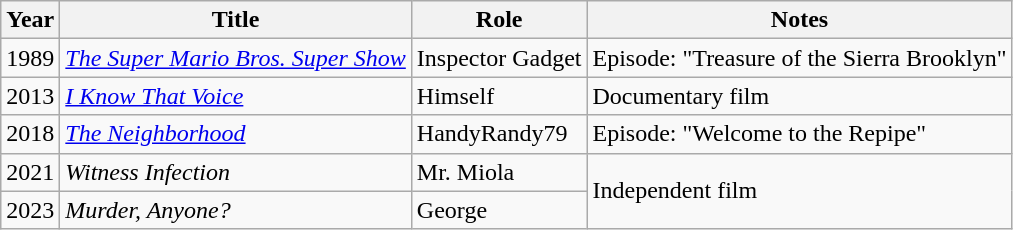<table class="wikitable sortable" >
<tr>
<th>Year</th>
<th>Title</th>
<th>Role</th>
<th class="unsortable">Notes</th>
</tr>
<tr>
<td>1989</td>
<td data-sort-value="Super Mario Bros. Super Show, The"><em><a href='#'>The Super Mario Bros. Super Show</a></em></td>
<td>Inspector Gadget</td>
<td>Episode: "Treasure of the Sierra Brooklyn"</td>
</tr>
<tr>
<td>2013</td>
<td><em><a href='#'>I Know That Voice</a></em></td>
<td>Himself</td>
<td>Documentary film</td>
</tr>
<tr>
<td>2018</td>
<td data-sort-value="Neighborhood, The"><em><a href='#'>The Neighborhood</a></em></td>
<td>HandyRandy79</td>
<td>Episode: "Welcome to the Repipe"</td>
</tr>
<tr>
<td>2021</td>
<td><em>Witness Infection</em></td>
<td>Mr. Miola</td>
<td rowspan="2">Independent film</td>
</tr>
<tr>
<td>2023</td>
<td><em>Murder, Anyone?</em></td>
<td>George</td>
</tr>
</table>
